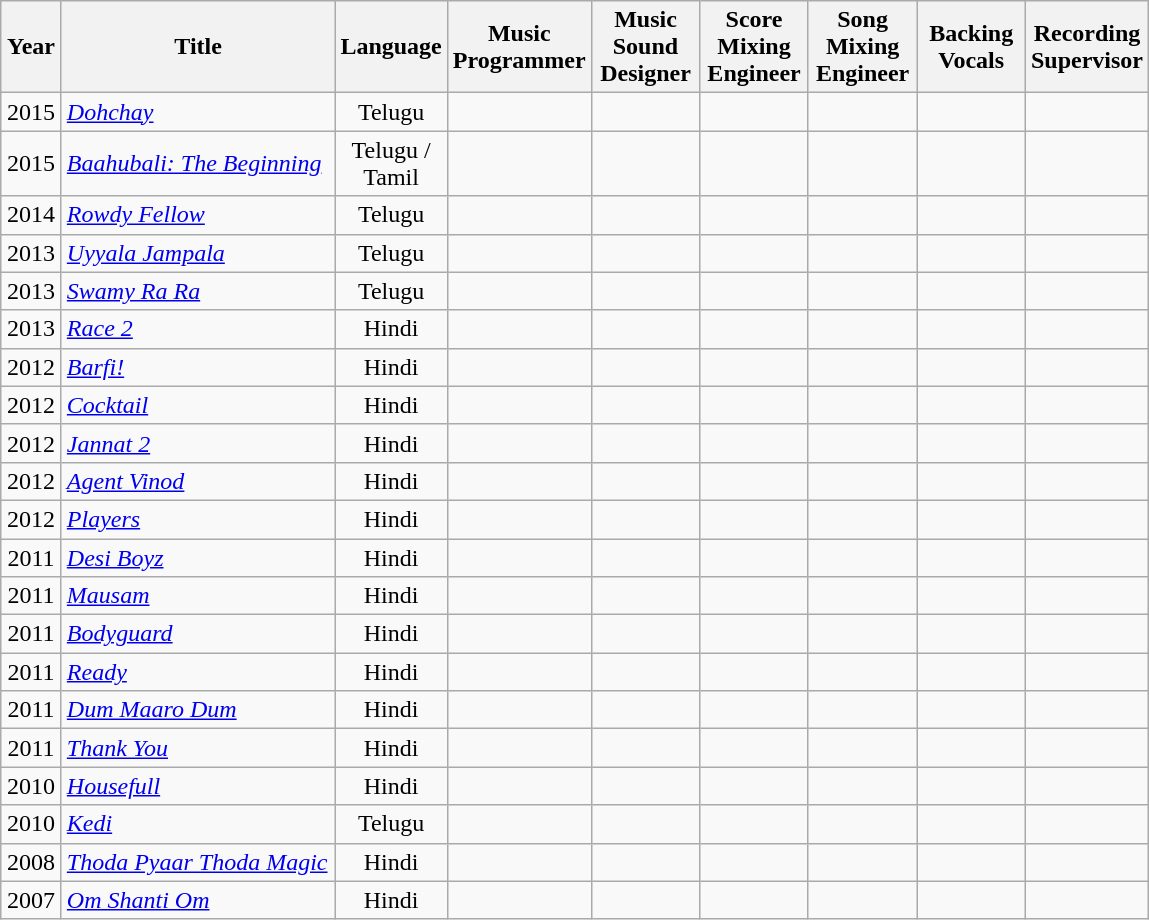<table class="wikitable">
<tr>
<th style="width:33px;">Year</th>
<th style="width:175px;">Title</th>
<th style="width:65px">Language</th>
<th style="width:65px">Music Programmer</th>
<th style="width:65px">Music Sound Designer</th>
<th style="width:65px">Score Mixing Engineer</th>
<th style="width:65px">Song Mixing Engineer</th>
<th style="width:65px">Backing Vocals</th>
<th style="width:65px">Recording Supervisor</th>
</tr>
<tr style="text-align:center;">
<td>2015</td>
<td style="text-align:left;"><em><a href='#'>Dohchay</a></em></td>
<td>Telugu</td>
<td></td>
<td></td>
<td></td>
<td></td>
<td></td>
<td></td>
</tr>
<tr style="text-align:center;">
<td>2015</td>
<td style="text-align:left;"><em><a href='#'>Baahubali: The Beginning</a></em></td>
<td>Telugu / Tamil</td>
<td></td>
<td></td>
<td></td>
<td></td>
<td></td>
<td></td>
</tr>
<tr style="text-align:center;">
<td>2014</td>
<td style="text-align:left;"><em><a href='#'>Rowdy Fellow</a></em></td>
<td>Telugu</td>
<td></td>
<td></td>
<td></td>
<td></td>
<td></td>
<td></td>
</tr>
<tr style="text-align:center;">
<td>2013</td>
<td style="text-align:left;"><em><a href='#'>Uyyala Jampala</a></em></td>
<td>Telugu</td>
<td></td>
<td></td>
<td></td>
<td></td>
<td></td>
<td></td>
</tr>
<tr style="text-align:center;">
<td>2013</td>
<td style="text-align:left;"><em><a href='#'>Swamy Ra Ra</a></em></td>
<td>Telugu</td>
<td></td>
<td></td>
<td></td>
<td></td>
<td></td>
<td></td>
</tr>
<tr style="text-align:center;">
<td>2013</td>
<td style="text-align:left;"><em><a href='#'>Race 2</a></em></td>
<td>Hindi</td>
<td></td>
<td></td>
<td></td>
<td></td>
<td></td>
<td></td>
</tr>
<tr style="text-align:center;">
<td>2012</td>
<td style="text-align:left;"><em><a href='#'>Barfi!</a></em></td>
<td>Hindi</td>
<td></td>
<td></td>
<td></td>
<td></td>
<td></td>
<td></td>
</tr>
<tr style="text-align:center;">
<td>2012</td>
<td style="text-align:left;"><a href='#'><em>Cocktail</em></a></td>
<td>Hindi</td>
<td></td>
<td></td>
<td></td>
<td></td>
<td></td>
<td></td>
</tr>
<tr style="text-align:center;">
<td>2012</td>
<td style="text-align:left;"><em><a href='#'>Jannat 2</a></em></td>
<td>Hindi</td>
<td></td>
<td></td>
<td></td>
<td></td>
<td></td>
<td></td>
</tr>
<tr style="text-align:center;">
<td>2012</td>
<td style="text-align:left;"><a href='#'><em>Agent Vinod</em></a></td>
<td>Hindi</td>
<td></td>
<td></td>
<td></td>
<td></td>
<td></td>
<td></td>
</tr>
<tr style="text-align:center;">
<td>2012</td>
<td style="text-align:left;"><a href='#'><em>Players</em></a></td>
<td>Hindi</td>
<td></td>
<td></td>
<td></td>
<td></td>
<td></td>
<td></td>
</tr>
<tr style="text-align:center;">
<td>2011</td>
<td style="text-align:left;"><em><a href='#'>Desi Boyz</a></em></td>
<td>Hindi</td>
<td></td>
<td></td>
<td></td>
<td></td>
<td></td>
<td></td>
</tr>
<tr style="text-align:center;">
<td>2011</td>
<td style="text-align:left;"><a href='#'><em>Mausam</em></a></td>
<td>Hindi</td>
<td></td>
<td></td>
<td></td>
<td></td>
<td></td>
<td></td>
</tr>
<tr style="text-align:center;">
<td>2011</td>
<td style="text-align:left;"><a href='#'><em>Bodyguard</em></a></td>
<td>Hindi</td>
<td></td>
<td></td>
<td></td>
<td></td>
<td></td>
<td></td>
</tr>
<tr style="text-align:center;">
<td>2011</td>
<td style="text-align:left;"><a href='#'><em>Ready</em></a></td>
<td>Hindi</td>
<td></td>
<td></td>
<td></td>
<td></td>
<td></td>
<td></td>
</tr>
<tr style="text-align:center;">
<td>2011</td>
<td style="text-align:left;"><a href='#'><em>Dum Maaro Dum</em></a></td>
<td>Hindi</td>
<td></td>
<td></td>
<td></td>
<td></td>
<td></td>
<td></td>
</tr>
<tr style="text-align:center;">
<td>2011</td>
<td style="text-align:left;"><a href='#'><em>Thank You</em></a></td>
<td>Hindi</td>
<td></td>
<td></td>
<td></td>
<td></td>
<td></td>
<td></td>
</tr>
<tr style="text-align:center;">
<td>2010</td>
<td style="text-align:left;"><a href='#'><em>Housefull</em></a></td>
<td>Hindi</td>
<td></td>
<td></td>
<td></td>
<td></td>
<td></td>
<td></td>
</tr>
<tr style="text-align:center;">
<td>2010</td>
<td style="text-align:left;"><a href='#'><em>Kedi</em></a></td>
<td>Telugu</td>
<td></td>
<td></td>
<td></td>
<td></td>
<td></td>
<td></td>
</tr>
<tr style="text-align:center;">
<td>2008</td>
<td style="text-align:left;"><em><a href='#'>Thoda Pyaar Thoda Magic</a></em></td>
<td>Hindi</td>
<td></td>
<td></td>
<td></td>
<td></td>
<td></td>
<td></td>
</tr>
<tr style="text-align:center;">
<td>2007</td>
<td style="text-align:left;"><em><a href='#'>Om Shanti Om</a></em></td>
<td>Hindi</td>
<td></td>
<td></td>
<td></td>
<td></td>
<td></td>
<td></td>
</tr>
</table>
